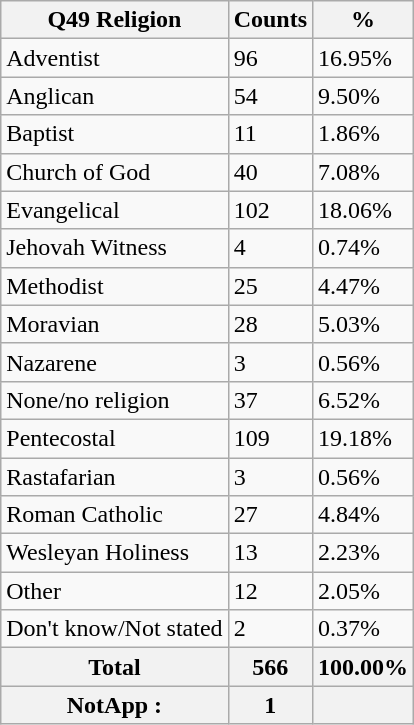<table class="wikitable sortable">
<tr>
<th>Q49 Religion</th>
<th>Counts</th>
<th>%</th>
</tr>
<tr>
<td>Adventist</td>
<td>96</td>
<td>16.95%</td>
</tr>
<tr>
<td>Anglican</td>
<td>54</td>
<td>9.50%</td>
</tr>
<tr>
<td>Baptist</td>
<td>11</td>
<td>1.86%</td>
</tr>
<tr>
<td>Church of God</td>
<td>40</td>
<td>7.08%</td>
</tr>
<tr>
<td>Evangelical</td>
<td>102</td>
<td>18.06%</td>
</tr>
<tr>
<td>Jehovah Witness</td>
<td>4</td>
<td>0.74%</td>
</tr>
<tr>
<td>Methodist</td>
<td>25</td>
<td>4.47%</td>
</tr>
<tr>
<td>Moravian</td>
<td>28</td>
<td>5.03%</td>
</tr>
<tr>
<td>Nazarene</td>
<td>3</td>
<td>0.56%</td>
</tr>
<tr>
<td>None/no religion</td>
<td>37</td>
<td>6.52%</td>
</tr>
<tr>
<td>Pentecostal</td>
<td>109</td>
<td>19.18%</td>
</tr>
<tr>
<td>Rastafarian</td>
<td>3</td>
<td>0.56%</td>
</tr>
<tr>
<td>Roman Catholic</td>
<td>27</td>
<td>4.84%</td>
</tr>
<tr>
<td>Wesleyan Holiness</td>
<td>13</td>
<td>2.23%</td>
</tr>
<tr>
<td>Other</td>
<td>12</td>
<td>2.05%</td>
</tr>
<tr>
<td>Don't know/Not stated</td>
<td>2</td>
<td>0.37%</td>
</tr>
<tr>
<th>Total</th>
<th>566</th>
<th>100.00%</th>
</tr>
<tr>
<th>NotApp :</th>
<th>1</th>
<th></th>
</tr>
</table>
